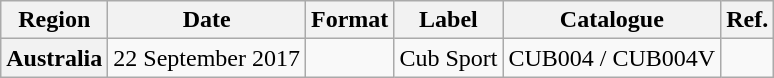<table class="wikitable plainrowheaders">
<tr>
<th scope="col">Region</th>
<th scope="col">Date</th>
<th scope="col">Format</th>
<th scope="col">Label</th>
<th scope="col">Catalogue</th>
<th scope="col">Ref.</th>
</tr>
<tr>
<th scope="row">Australia</th>
<td>22 September 2017</td>
<td></td>
<td>Cub Sport</td>
<td>CUB004 / CUB004V</td>
<td style="text-align:center;"></td>
</tr>
</table>
